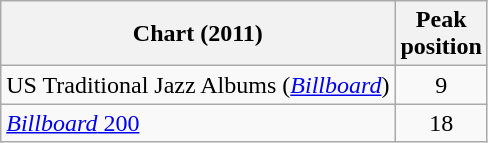<table class=wikitable>
<tr>
<th>Chart (2011)</th>
<th>Peak<br>position</th>
</tr>
<tr>
<td>US Traditional Jazz Albums (<em><a href='#'>Billboard</a></em>)</td>
<td align=center>9</td>
</tr>
<tr>
<td><a href='#'><em>Billboard</em> 200</a></td>
<td align=center>18</td>
</tr>
</table>
